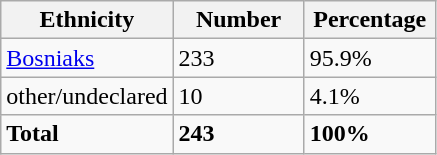<table class="wikitable">
<tr>
<th width="100px">Ethnicity</th>
<th width="80px">Number</th>
<th width="80px">Percentage</th>
</tr>
<tr>
<td><a href='#'>Bosniaks</a></td>
<td>233</td>
<td>95.9%</td>
</tr>
<tr>
<td>other/undeclared</td>
<td>10</td>
<td>4.1%</td>
</tr>
<tr>
<td><strong>Total</strong></td>
<td><strong>243</strong></td>
<td><strong>100%</strong></td>
</tr>
</table>
